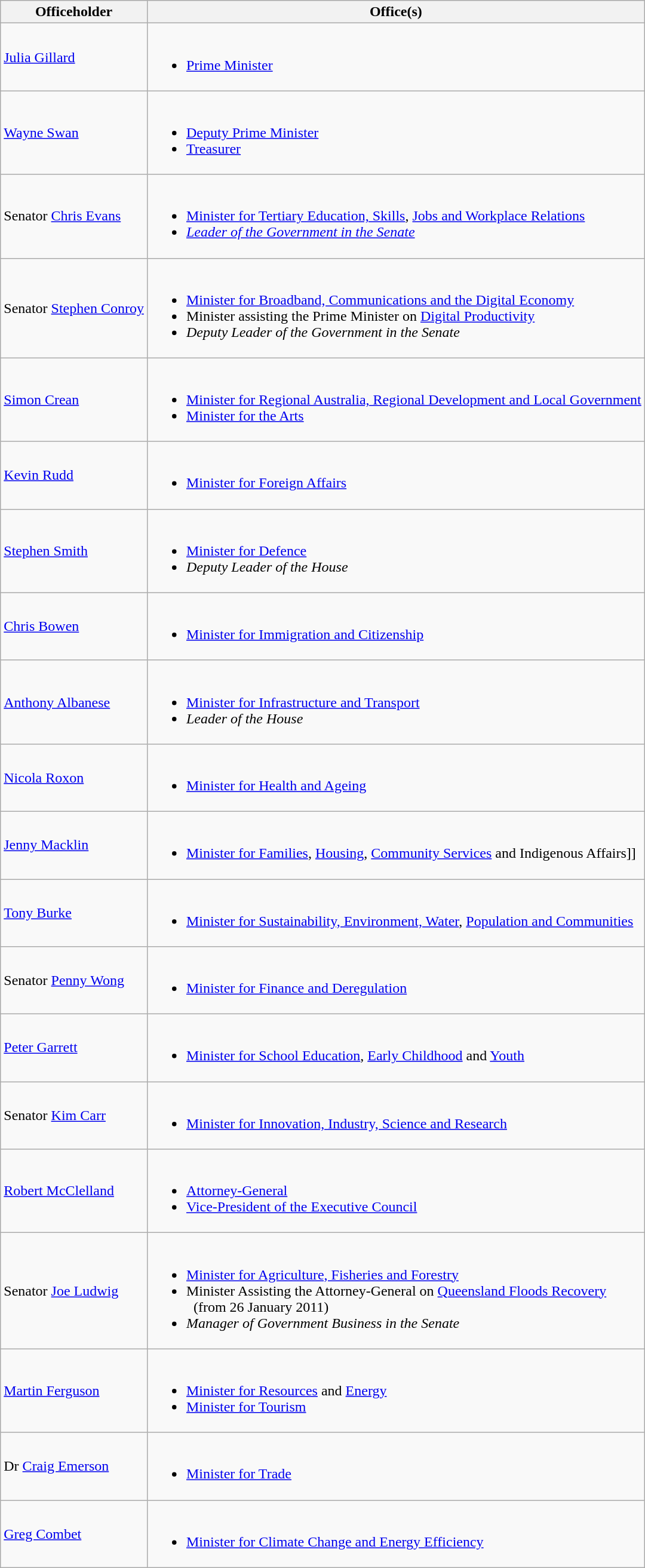<table class="wikitable">
<tr>
<th>Officeholder</th>
<th>Office(s)</th>
</tr>
<tr>
<td><a href='#'>Julia Gillard</a> </td>
<td><br><ul><li><a href='#'>Prime Minister</a></li></ul></td>
</tr>
<tr>
<td><a href='#'>Wayne Swan</a> </td>
<td><br><ul><li><a href='#'>Deputy Prime Minister</a></li><li><a href='#'>Treasurer</a></li></ul></td>
</tr>
<tr>
<td>Senator <a href='#'>Chris Evans</a></td>
<td><br><ul><li><a href='#'>Minister for Tertiary Education, Skills</a>, <a href='#'>Jobs and Workplace Relations</a></li><li><em><a href='#'>Leader of the Government in the Senate</a></em></li></ul></td>
</tr>
<tr>
<td>Senator <a href='#'>Stephen Conroy</a></td>
<td><br><ul><li><a href='#'>Minister for Broadband, Communications and the Digital Economy</a></li><li>Minister assisting the Prime Minister on <a href='#'>Digital Productivity</a></li><li><em>Deputy Leader of the Government in the Senate</em></li></ul></td>
</tr>
<tr>
<td><a href='#'>Simon Crean</a> </td>
<td><br><ul><li><a href='#'>Minister for Regional Australia, Regional Development and Local Government</a></li><li><a href='#'>Minister for the Arts</a></li></ul></td>
</tr>
<tr>
<td><a href='#'>Kevin Rudd</a> </td>
<td><br><ul><li><a href='#'>Minister for Foreign Affairs</a></li></ul></td>
</tr>
<tr>
<td><a href='#'>Stephen Smith</a> </td>
<td><br><ul><li><a href='#'>Minister for Defence</a></li><li><em>Deputy Leader of the House</em></li></ul></td>
</tr>
<tr>
<td><a href='#'>Chris Bowen</a> </td>
<td><br><ul><li><a href='#'>Minister for Immigration and Citizenship</a></li></ul></td>
</tr>
<tr>
<td><a href='#'>Anthony Albanese</a> </td>
<td><br><ul><li><a href='#'>Minister for Infrastructure and Transport</a></li><li><em>Leader of the House</em></li></ul></td>
</tr>
<tr>
<td><a href='#'>Nicola Roxon</a> </td>
<td><br><ul><li><a href='#'>Minister for Health and Ageing</a></li></ul></td>
</tr>
<tr>
<td><a href='#'>Jenny Macklin</a> </td>
<td><br><ul><li><a href='#'>Minister for Families</a>, <a href='#'>Housing</a>, <a href='#'>Community Services</a> and Indigenous Affairs]]</li></ul></td>
</tr>
<tr>
<td><a href='#'>Tony Burke</a> </td>
<td><br><ul><li><a href='#'>Minister for Sustainability, Environment, Water</a>, <a href='#'>Population and Communities</a></li></ul></td>
</tr>
<tr>
<td>Senator <a href='#'>Penny Wong</a></td>
<td><br><ul><li><a href='#'>Minister for Finance and Deregulation</a></li></ul></td>
</tr>
<tr>
<td><a href='#'>Peter Garrett</a> </td>
<td><br><ul><li><a href='#'>Minister for School Education</a>, <a href='#'>Early Childhood</a> and <a href='#'>Youth</a></li></ul></td>
</tr>
<tr>
<td>Senator <a href='#'>Kim Carr</a></td>
<td><br><ul><li><a href='#'>Minister for Innovation, Industry, Science and Research</a></li></ul></td>
</tr>
<tr>
<td><a href='#'>Robert McClelland</a> </td>
<td><br><ul><li><a href='#'>Attorney-General</a></li><li><a href='#'>Vice-President of the Executive Council</a></li></ul></td>
</tr>
<tr>
<td>Senator <a href='#'>Joe Ludwig</a></td>
<td><br><ul><li><a href='#'>Minister for Agriculture, Fisheries and Forestry</a></li><li>Minister Assisting the Attorney-General on <a href='#'>Queensland Floods Recovery</a><br>  (from 26 January 2011)</li><li><em>Manager of Government Business in the Senate</em></li></ul></td>
</tr>
<tr>
<td><a href='#'>Martin Ferguson</a> </td>
<td><br><ul><li><a href='#'>Minister for Resources</a> and <a href='#'>Energy</a></li><li><a href='#'>Minister for Tourism</a></li></ul></td>
</tr>
<tr>
<td>Dr <a href='#'>Craig Emerson</a> </td>
<td><br><ul><li><a href='#'>Minister for Trade</a></li></ul></td>
</tr>
<tr>
<td><a href='#'>Greg Combet</a> </td>
<td><br><ul><li><a href='#'>Minister for Climate Change and Energy Efficiency</a></li></ul></td>
</tr>
</table>
